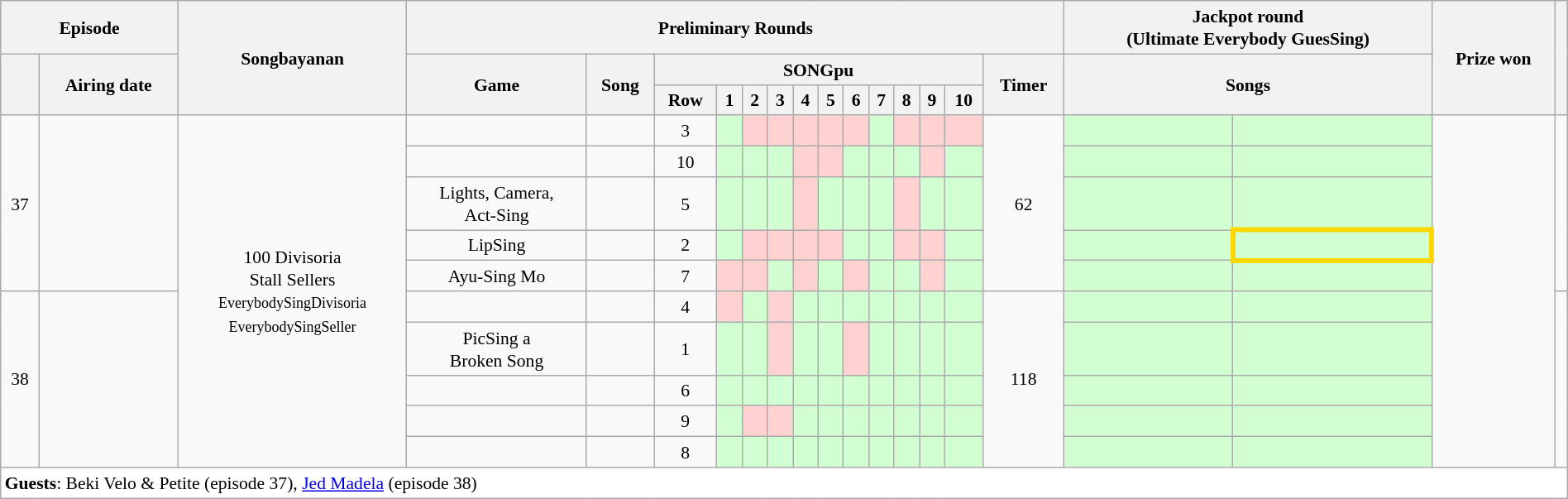<table class="wikitable" style="text-align:center; font-size:90%; line-height:18px;" width="100%">
<tr>
<th colspan="2">Episode</th>
<th rowspan="3">Songbayanan</th>
<th colspan="14">Preliminary Rounds</th>
<th colspan="2">Jackpot round<br><strong>(Ultimate Everybody GuesSing)</strong></th>
<th rowspan="3">Prize won</th>
<th rowspan="3"></th>
</tr>
<tr>
<th rowspan="2"></th>
<th rowspan="2">Airing date</th>
<th rowspan="2">Game</th>
<th rowspan="2">Song</th>
<th colspan="11">SONGpu</th>
<th rowspan="2">Timer</th>
<th colspan="2" rowspan="2">Songs</th>
</tr>
<tr>
<th>Row</th>
<th>1</th>
<th>2</th>
<th>3</th>
<th>4</th>
<th>5</th>
<th>6</th>
<th>7</th>
<th>8</th>
<th>9</th>
<th>10</th>
</tr>
<tr>
<td rowspan="5">37</td>
<td rowspan="5"></td>
<td rowspan="10">100 Divisoria<br>Stall Sellers<br><small>EverybodySingDivisoria<br>EverybodySingSeller</small></td>
<td></td>
<td></td>
<td>3</td>
<td style="background:#D2FFD2"></td>
<td style="background:#FFD2D2"></td>
<td style="background:#FFD2D2"></td>
<td style="background:#FFD2D2"></td>
<td style="background:#FFD2D2"></td>
<td style="background:#FFD2D2"></td>
<td style="background:#D2FFD2"></td>
<td style="background:#FFD2D2"></td>
<td style="background:#FFD2D2"></td>
<td style="background:#FFD2D2"></td>
<td rowspan="5">62<br></td>
<td style="background:#D2FFD2"></td>
<td style="background:#D2FFD2"></td>
<td rowspan="10"></td>
<td rowspan="5"><br></td>
</tr>
<tr>
<td></td>
<td></td>
<td>10</td>
<td style="background:#D2FFD2"></td>
<td style="background:#D2FFD2"></td>
<td style="background:#D2FFD2"></td>
<td style="background:#FFD2D2"></td>
<td style="background:#FFD2D2"></td>
<td style="background:#D2FFD2"></td>
<td style="background:#D2FFD2"></td>
<td style="background:#D2FFD2"></td>
<td style="background:#FFD2D2"></td>
<td style="background:#D2FFD2"></td>
<td style="background:#D2FFD2"></td>
<td style="background:#D2FFD2"></td>
</tr>
<tr>
<td>Lights, Camera,<br>Act-Sing</td>
<td></td>
<td>5</td>
<td style="background:#D2FFD2"></td>
<td style="background:#D2FFD2"></td>
<td style="background:#D2FFD2"></td>
<td style="background:#FFD2D2"></td>
<td style="background:#D2FFD2"></td>
<td style="background:#D2FFD2"></td>
<td style="background:#D2FFD2"></td>
<td style="background:#FFD2D2"></td>
<td style="background:#D2FFD2"></td>
<td style="background:#D2FFD2"></td>
<td style="background:#D2FFD2"></td>
<td style="background:#D2FFD2"></td>
</tr>
<tr>
<td>LipSing</td>
<td></td>
<td>2</td>
<td style="background:#D2FFD2"></td>
<td style="background:#FFD2D2"></td>
<td style="background:#FFD2D2"></td>
<td style="background:#FFD2D2"></td>
<td style="background:#FFD2D2"></td>
<td style="background:#D2FFD2"></td>
<td style="background:#D2FFD2"></td>
<td style="background:#FFD2D2"></td>
<td style="background:#FFD2D2"></td>
<td style="background:#D2FFD2"></td>
<td style="background:#D2FFD2"></td>
<td style="background:#D2FFD2; border:solid 4px #FFD700;"></td>
</tr>
<tr>
<td>Ayu-Sing Mo</td>
<td></td>
<td>7</td>
<td style="background:#FFD2D2"></td>
<td style="background:#FFD2D2"></td>
<td style="background:#D2FFD2"></td>
<td style="background:#FFD2D2"></td>
<td style="background:#D2FFD2"></td>
<td style="background:#FFD2D2"></td>
<td style="background:#D2FFD2"></td>
<td style="background:#D2FFD2"></td>
<td style="background:#FFD2D2"></td>
<td style="background:#D2FFD2"></td>
<td style="background:#D2FFD2"></td>
<td style="background:#D2FFD2"></td>
</tr>
<tr>
<td rowspan="5">38</td>
<td rowspan="5"></td>
<td></td>
<td></td>
<td>4</td>
<td style="background:#FFD2D2"></td>
<td style="background:#D2FFD2"></td>
<td style="background:#FFD2D2"></td>
<td style="background:#D2FFD2"></td>
<td style="background:#D2FFD2"></td>
<td style="background:#D2FFD2"></td>
<td style="background:#D2FFD2"></td>
<td style="background:#D2FFD2"></td>
<td style="background:#D2FFD2"></td>
<td style="background:#D2FFD2"></td>
<td rowspan="5">118<br></td>
<td style="background:#D2FFD2"></td>
<td style="background:#D2FFD2"></td>
<td rowspan="5"><br></td>
</tr>
<tr>
<td>PicSing a<br>Broken Song</td>
<td></td>
<td>1</td>
<td style="background:#D2FFD2"></td>
<td style="background:#D2FFD2"></td>
<td style="background:#FFD2D2"></td>
<td style="background:#D2FFD2"></td>
<td style="background:#D2FFD2"></td>
<td style="background:#FFD2D2"></td>
<td style="background:#D2FFD2"></td>
<td style="background:#D2FFD2"></td>
<td style="background:#D2FFD2"></td>
<td style="background:#D2FFD2"></td>
<td style="background:#D2FFD2"></td>
<td style="background:#D2FFD2"></td>
</tr>
<tr>
<td></td>
<td></td>
<td>6</td>
<td style="background:#D2FFD2"></td>
<td style="background:#D2FFD2"></td>
<td style="background:#D2FFD2"></td>
<td style="background:#D2FFD2"></td>
<td style="background:#D2FFD2"></td>
<td style="background:#D2FFD2"></td>
<td style="background:#D2FFD2"></td>
<td style="background:#D2FFD2"></td>
<td style="background:#D2FFD2"></td>
<td style="background:#D2FFD2"></td>
<td style="background:#D2FFD2"></td>
<td style="background:#D2FFD2"></td>
</tr>
<tr>
<td></td>
<td></td>
<td>9</td>
<td style="background:#D2FFD2"></td>
<td style="background:#FFD2D2"></td>
<td style="background:#FFD2D2"></td>
<td style="background:#D2FFD2"></td>
<td style="background:#D2FFD2"></td>
<td style="background:#D2FFD2"></td>
<td style="background:#D2FFD2"></td>
<td style="background:#D2FFD2"></td>
<td style="background:#D2FFD2"></td>
<td style="background:#D2FFD2"></td>
<td style="background:#D2FFD2"></td>
<td style="background:#D2FFD2"></td>
</tr>
<tr>
<td></td>
<td></td>
<td>8</td>
<td style="background:#D2FFD2"></td>
<td style="background:#D2FFD2"></td>
<td style="background:#D2FFD2"></td>
<td style="background:#D2FFD2"></td>
<td style="background:#D2FFD2"></td>
<td style="background:#D2FFD2"></td>
<td style="background:#D2FFD2"></td>
<td style="background:#D2FFD2"></td>
<td style="background:#D2FFD2"></td>
<td style="background:#D2FFD2"></td>
<td style="background:#D2FFD2"></td>
<td style="background:#D2FFD2"></td>
</tr>
<tr>
<td colspan="21" style="background:white;" align="left"><strong>Guests</strong>: Beki Velo & Petite (episode 37), <a href='#'>Jed Madela</a> (episode 38)</td>
</tr>
</table>
